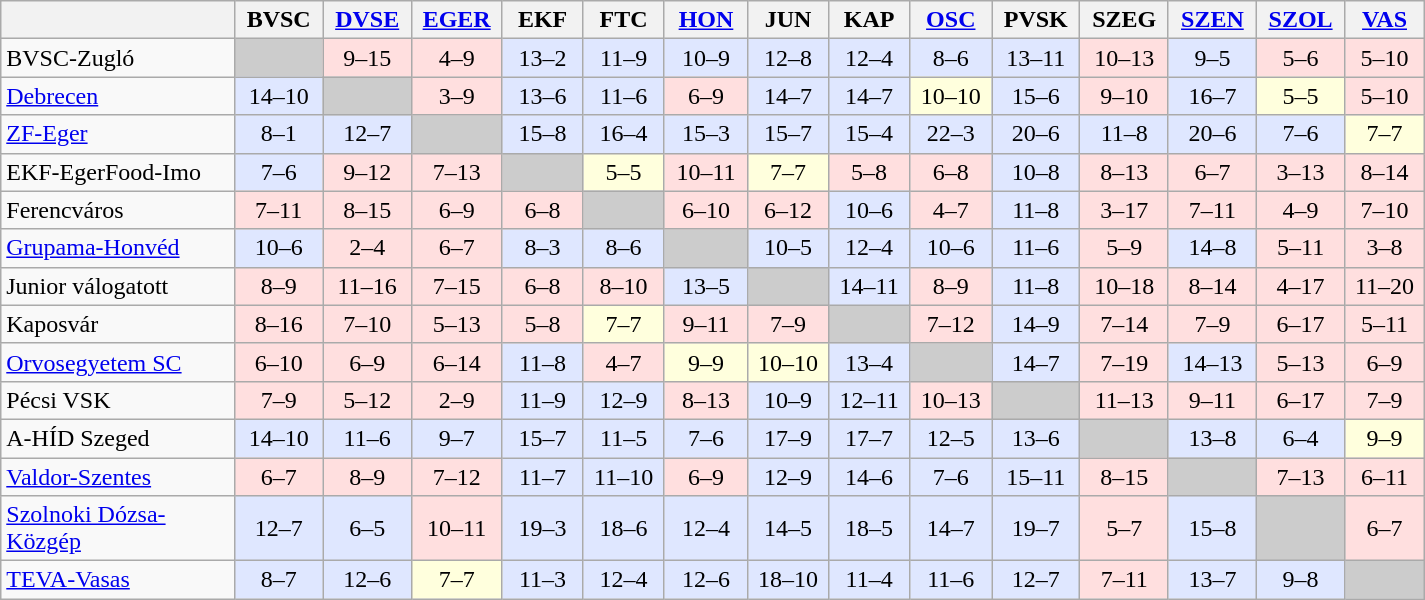<table class="wikitable" style="text-align: center;" width="950">
<tr>
<th width=200></th>
<th width=60>BVSC</th>
<th width=60><a href='#'>DVSE</a></th>
<th width=60><a href='#'>EGER</a></th>
<th width=60>EKF</th>
<th width=60>FTC</th>
<th width=60><a href='#'>HON</a></th>
<th width=60>JUN</th>
<th width=60>KAP</th>
<th width=60><a href='#'>OSC</a></th>
<th width=60>PVSK</th>
<th width=60>SZEG</th>
<th width=60><a href='#'>SZEN</a></th>
<th width=60><a href='#'>SZOL</a></th>
<th width=60><a href='#'>VAS</a></th>
</tr>
<tr>
<td style="text-align: left;">BVSC-Zugló</td>
<td bgcolor=#CCCCCC> </td>
<td bgcolor=#FFDFDF>9–15</td>
<td bgcolor=#FFDFDF>4–9</td>
<td bgcolor=#DFE7FF>13–2</td>
<td bgcolor=#DFE7FF>11–9</td>
<td bgcolor=#DFE7FF>10–9</td>
<td bgcolor=#DFE7FF>12–8</td>
<td bgcolor=#DFE7FF>12–4</td>
<td bgcolor=#DFE7FF>8–6</td>
<td bgcolor=#DFE7FF>13–11</td>
<td bgcolor=#FFDFDF>10–13</td>
<td bgcolor=#DFE7FF>9–5</td>
<td bgcolor=#FFDFDF>5–6</td>
<td bgcolor=#FFDFDF>5–10</td>
</tr>
<tr>
<td style="text-align: left;"><a href='#'>Debrecen</a></td>
<td bgcolor=#DFE7FF>14–10</td>
<td bgcolor=#CCCCCC> </td>
<td bgcolor=#FFDFDF>3–9</td>
<td bgcolor=#DFE7FF>13–6</td>
<td bgcolor=#DFE7FF>11–6</td>
<td bgcolor=#FFDFDF>6–9</td>
<td bgcolor=#DFE7FF>14–7</td>
<td bgcolor=#DFE7FF>14–7</td>
<td bgcolor=#FFFFDD>10–10</td>
<td bgcolor=#DFE7FF>15–6</td>
<td bgcolor=#FFDFDF>9–10</td>
<td bgcolor=#DFE7FF>16–7</td>
<td bgcolor=#FFFFDD>5–5</td>
<td bgcolor=#FFDFDF>5–10</td>
</tr>
<tr>
<td style="text-align: left;"><a href='#'>ZF-Eger</a></td>
<td bgcolor=#DFE7FF>8–1</td>
<td bgcolor=#DFE7FF>12–7</td>
<td bgcolor=#CCCCCC> </td>
<td bgcolor=#DFE7FF>15–8</td>
<td bgcolor=#DFE7FF>16–4</td>
<td bgcolor=#DFE7FF>15–3</td>
<td bgcolor=#DFE7FF>15–7</td>
<td bgcolor=#DFE7FF>15–4</td>
<td bgcolor=#DFE7FF>22–3</td>
<td bgcolor=#DFE7FF>20–6</td>
<td bgcolor=#DFE7FF>11–8</td>
<td bgcolor=#DFE7FF>20–6</td>
<td bgcolor=#DFE7FF>7–6</td>
<td bgcolor=#FFFFDD>7–7</td>
</tr>
<tr>
<td style="text-align: left;">EKF-EgerFood-Imo</td>
<td bgcolor=#DFE7FF>7–6</td>
<td bgcolor=#FFDFDF>9–12</td>
<td bgcolor=#FFDFDF>7–13</td>
<td bgcolor=#CCCCCC> </td>
<td bgcolor=#FFFFDD>5–5</td>
<td bgcolor=#FFDFDF>10–11</td>
<td bgcolor=#FFFFDD>7–7</td>
<td bgcolor=#FFDFDF>5–8</td>
<td bgcolor=#FFDFDF>6–8</td>
<td bgcolor=#DFE7FF>10–8</td>
<td bgcolor=#FFDFDF>8–13</td>
<td bgcolor=#FFDFDF>6–7</td>
<td bgcolor=#FFDFDF>3–13</td>
<td bgcolor=#FFDFDF>8–14</td>
</tr>
<tr>
<td style="text-align: left;">Ferencváros</td>
<td bgcolor=#FFDFDF>7–11</td>
<td bgcolor=#FFDFDF>8–15</td>
<td bgcolor=#FFDFDF>6–9</td>
<td bgcolor=#FFDFDF>6–8</td>
<td bgcolor=#CCCCCC> </td>
<td bgcolor=#FFDFDF>6–10</td>
<td bgcolor=#FFDFDF>6–12</td>
<td bgcolor=#DFE7FF>10–6</td>
<td bgcolor=#FFDFDF>4–7</td>
<td bgcolor=#DFE7FF>11–8</td>
<td bgcolor=#FFDFDF>3–17</td>
<td bgcolor=#FFDFDF>7–11</td>
<td bgcolor=#FFDFDF>4–9</td>
<td bgcolor=#FFDFDF>7–10</td>
</tr>
<tr>
<td style="text-align: left;"><a href='#'>Grupama-Honvéd</a></td>
<td bgcolor=#DFE7FF>10–6</td>
<td bgcolor=#FFDFDF>2–4</td>
<td bgcolor=#FFDFDF>6–7</td>
<td bgcolor=#DFE7FF>8–3</td>
<td bgcolor=#DFE7FF>8–6</td>
<td bgcolor=#CCCCCC> </td>
<td bgcolor=#DFE7FF>10–5</td>
<td bgcolor=#DFE7FF>12–4</td>
<td bgcolor=#DFE7FF>10–6</td>
<td bgcolor=#DFE7FF>11–6</td>
<td bgcolor=#FFDFDF>5–9</td>
<td bgcolor=#DFE7FF>14–8</td>
<td bgcolor=#FFDFDF>5–11</td>
<td bgcolor=#FFDFDF>3–8</td>
</tr>
<tr>
<td style="text-align: left;">Junior válogatott</td>
<td bgcolor=#FFDFDF>8–9</td>
<td bgcolor=#FFDFDF>11–16</td>
<td bgcolor=#FFDFDF>7–15</td>
<td bgcolor=#FFDFDF>6–8</td>
<td bgcolor=#FFDFDF>8–10</td>
<td bgcolor=#DFE7FF>13–5</td>
<td bgcolor=#CCCCCC> </td>
<td bgcolor=#DFE7FF>14–11</td>
<td bgcolor=#FFDFDF>8–9</td>
<td bgcolor=#DFE7FF>11–8</td>
<td bgcolor=#FFDFDF>10–18</td>
<td bgcolor=#FFDFDF>8–14</td>
<td bgcolor=#FFDFDF>4–17</td>
<td bgcolor=#FFDFDF>11–20</td>
</tr>
<tr>
<td style="text-align: left;">Kaposvár</td>
<td bgcolor=#FFDFDF>8–16</td>
<td bgcolor=#FFDFDF>7–10</td>
<td bgcolor=#FFDFDF>5–13</td>
<td bgcolor=#FFDFDF>5–8</td>
<td bgcolor=#FFFFDD>7–7</td>
<td bgcolor=#FFDFDF>9–11</td>
<td bgcolor=#FFDFDF>7–9</td>
<td bgcolor=#CCCCCC> </td>
<td bgcolor=#FFDFDF>7–12</td>
<td bgcolor=#DFE7FF>14–9</td>
<td bgcolor=#FFDFDF>7–14</td>
<td bgcolor=#FFDFDF>7–9</td>
<td bgcolor=#FFDFDF>6–17</td>
<td bgcolor=#FFDFDF>5–11</td>
</tr>
<tr>
<td style="text-align: left;"><a href='#'>Orvosegyetem SC</a></td>
<td bgcolor=#FFDFDF>6–10</td>
<td bgcolor=#FFDFDF>6–9</td>
<td bgcolor=#FFDFDF>6–14</td>
<td bgcolor=#DFE7FF>11–8</td>
<td bgcolor=#FFDFDF>4–7</td>
<td bgcolor=#FFFFDD>9–9</td>
<td bgcolor=#FFFFDD>10–10</td>
<td bgcolor=#DFE7FF>13–4</td>
<td bgcolor=#CCCCCC> </td>
<td bgcolor=#DFE7FF>14–7</td>
<td bgcolor=#FFDFDF>7–19</td>
<td bgcolor=#DFE7FF>14–13</td>
<td bgcolor=#FFDFDF>5–13</td>
<td bgcolor=#FFDFDF>6–9</td>
</tr>
<tr>
<td style="text-align: left;">Pécsi VSK</td>
<td bgcolor=#FFDFDF>7–9</td>
<td bgcolor=#FFDFDF>5–12</td>
<td bgcolor=#FFDFDF>2–9</td>
<td bgcolor=#DFE7FF>11–9</td>
<td bgcolor=#DFE7FF>12–9</td>
<td bgcolor=#FFDFDF>8–13</td>
<td bgcolor=#DFE7FF>10–9</td>
<td bgcolor=#DFE7FF>12–11</td>
<td bgcolor=#FFDFDF>10–13</td>
<td bgcolor=#CCCCCC> </td>
<td bgcolor=#FFDFDF>11–13</td>
<td bgcolor=#FFDFDF>9–11</td>
<td bgcolor=#FFDFDF>6–17</td>
<td bgcolor=#FFDFDF>7–9</td>
</tr>
<tr>
<td style="text-align: left;">A-HÍD Szeged</td>
<td bgcolor=#DFE7FF>14–10</td>
<td bgcolor=#DFE7FF>11–6</td>
<td bgcolor=#DFE7FF>9–7</td>
<td bgcolor=#DFE7FF>15–7</td>
<td bgcolor=#DFE7FF>11–5</td>
<td bgcolor=#DFE7FF>7–6</td>
<td bgcolor=#DFE7FF>17–9</td>
<td bgcolor=#DFE7FF>17–7</td>
<td bgcolor=#DFE7FF>12–5</td>
<td bgcolor=#DFE7FF>13–6</td>
<td bgcolor=#CCCCCC> </td>
<td bgcolor=#DFE7FF>13–8</td>
<td bgcolor=#DFE7FF>6–4</td>
<td bgcolor=#FFFFDD>9–9</td>
</tr>
<tr>
<td style="text-align: left;"><a href='#'>Valdor-Szentes</a></td>
<td bgcolor=#FFDFDF>6–7</td>
<td bgcolor=#FFDFDF>8–9</td>
<td bgcolor=#FFDFDF>7–12</td>
<td bgcolor=#DFE7FF>11–7</td>
<td bgcolor=#DFE7FF>11–10</td>
<td bgcolor=#FFDFDF>6–9</td>
<td bgcolor=#DFE7FF>12–9</td>
<td bgcolor=#DFE7FF>14–6</td>
<td bgcolor=#DFE7FF>7–6</td>
<td bgcolor=#DFE7FF>15–11</td>
<td bgcolor=#FFDFDF>8–15</td>
<td bgcolor=#CCCCCC> </td>
<td bgcolor=#FFDFDF>7–13</td>
<td bgcolor=#FFDFDF>6–11</td>
</tr>
<tr>
<td style="text-align: left;"><a href='#'>Szolnoki Dózsa-Közgép</a></td>
<td bgcolor=#DFE7FF>12–7</td>
<td bgcolor=#DFE7FF>6–5</td>
<td bgcolor=#FFDFDF>10–11</td>
<td bgcolor=#DFE7FF>19–3</td>
<td bgcolor=#DFE7FF>18–6</td>
<td bgcolor=#DFE7FF>12–4</td>
<td bgcolor=#DFE7FF>14–5</td>
<td bgcolor=#DFE7FF>18–5</td>
<td bgcolor=#DFE7FF>14–7</td>
<td bgcolor=#DFE7FF>19–7</td>
<td bgcolor=#FFDFDF>5–7</td>
<td bgcolor=#DFE7FF>15–8</td>
<td bgcolor=#CCCCCC> </td>
<td bgcolor=#FFDFDF>6–7</td>
</tr>
<tr>
<td style="text-align: left;"><a href='#'>TEVA-Vasas</a></td>
<td bgcolor=#DFE7FF>8–7</td>
<td bgcolor=#DFE7FF>12–6</td>
<td bgcolor=#FFFFDD>7–7</td>
<td bgcolor=#DFE7FF>11–3</td>
<td bgcolor=#DFE7FF>12–4</td>
<td bgcolor=#DFE7FF>12–6</td>
<td bgcolor=#DFE7FF>18–10</td>
<td bgcolor=#DFE7FF>11–4</td>
<td bgcolor=#DFE7FF>11–6</td>
<td bgcolor=#DFE7FF>12–7</td>
<td bgcolor=#FFDFDF>7–11</td>
<td bgcolor=#DFE7FF>13–7</td>
<td bgcolor=#DFE7FF>9–8</td>
<td bgcolor=#CCCCCC> </td>
</tr>
</table>
